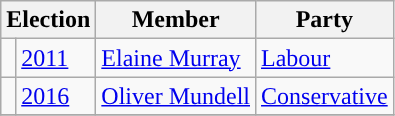<table class="wikitable">
<tr>
<th colspan="2">Election</th>
<th>Member</th>
<th>Party</th>
</tr>
<tr>
<td style="background-color: "></td>
<td><a href='#'>2011</a></td>
<td><a href='#'>Elaine Murray</a></td>
<td><a href='#'>Labour</a></td>
</tr>
<tr>
<td style="background-color: "></td>
<td><a href='#'>2016</a></td>
<td><a href='#'>Oliver Mundell</a></td>
<td><a href='#'>Conservative</a></td>
</tr>
<tr>
</tr>
</table>
